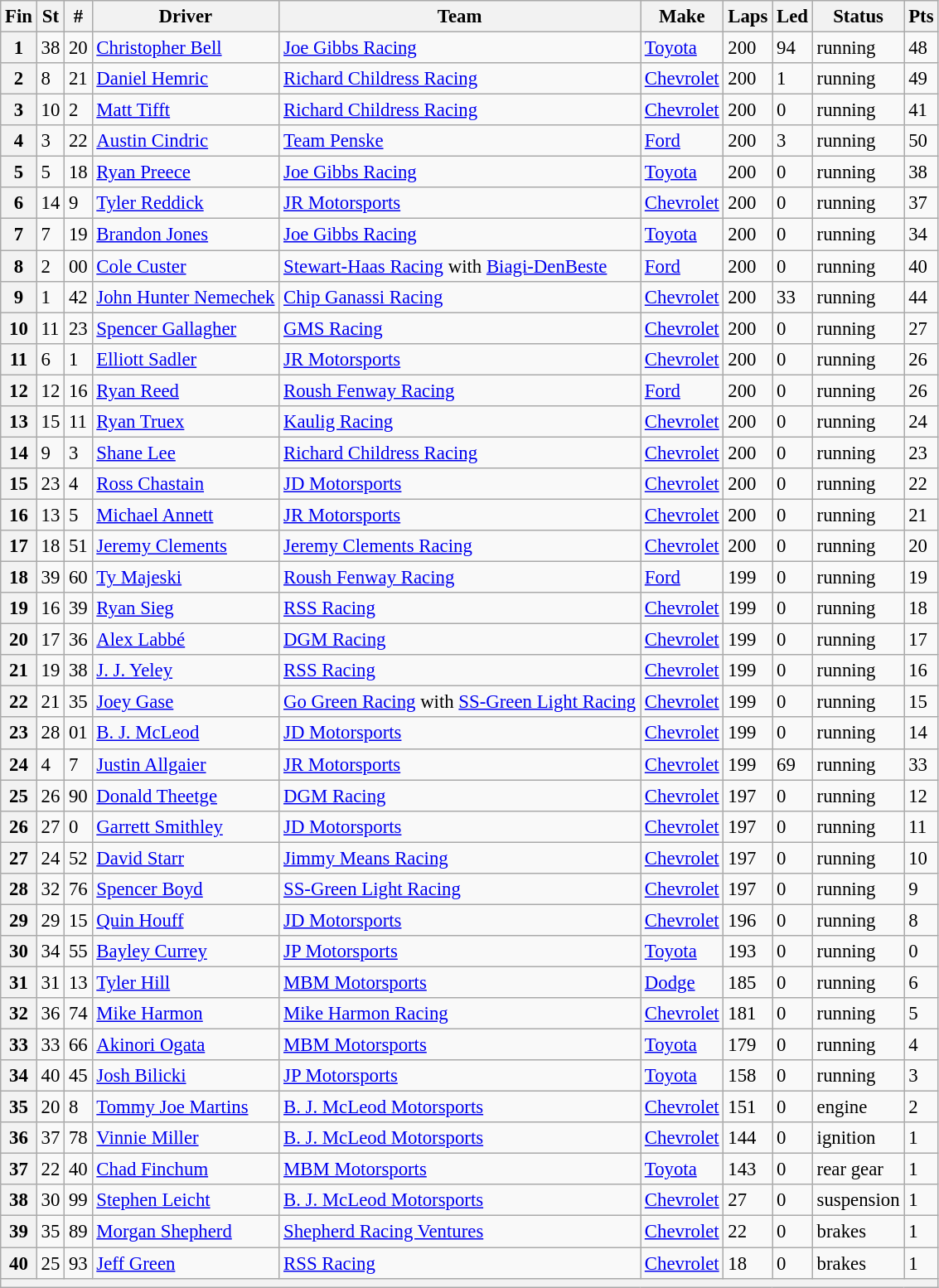<table class="wikitable" style="font-size:95%">
<tr>
<th>Fin</th>
<th>St</th>
<th>#</th>
<th>Driver</th>
<th>Team</th>
<th>Make</th>
<th>Laps</th>
<th>Led</th>
<th>Status</th>
<th>Pts</th>
</tr>
<tr>
<th>1</th>
<td>38</td>
<td>20</td>
<td><a href='#'>Christopher Bell</a></td>
<td><a href='#'>Joe Gibbs Racing</a></td>
<td><a href='#'>Toyota</a></td>
<td>200</td>
<td>94</td>
<td>running</td>
<td>48</td>
</tr>
<tr>
<th>2</th>
<td>8</td>
<td>21</td>
<td><a href='#'>Daniel Hemric</a></td>
<td><a href='#'>Richard Childress Racing</a></td>
<td><a href='#'>Chevrolet</a></td>
<td>200</td>
<td>1</td>
<td>running</td>
<td>49</td>
</tr>
<tr>
<th>3</th>
<td>10</td>
<td>2</td>
<td><a href='#'>Matt Tifft</a></td>
<td><a href='#'>Richard Childress Racing</a></td>
<td><a href='#'>Chevrolet</a></td>
<td>200</td>
<td>0</td>
<td>running</td>
<td>41</td>
</tr>
<tr>
<th>4</th>
<td>3</td>
<td>22</td>
<td><a href='#'>Austin Cindric</a></td>
<td><a href='#'>Team Penske</a></td>
<td><a href='#'>Ford</a></td>
<td>200</td>
<td>3</td>
<td>running</td>
<td>50</td>
</tr>
<tr>
<th>5</th>
<td>5</td>
<td>18</td>
<td><a href='#'>Ryan Preece</a></td>
<td><a href='#'>Joe Gibbs Racing</a></td>
<td><a href='#'>Toyota</a></td>
<td>200</td>
<td>0</td>
<td>running</td>
<td>38</td>
</tr>
<tr>
<th>6</th>
<td>14</td>
<td>9</td>
<td><a href='#'>Tyler Reddick</a></td>
<td><a href='#'>JR Motorsports</a></td>
<td><a href='#'>Chevrolet</a></td>
<td>200</td>
<td>0</td>
<td>running</td>
<td>37</td>
</tr>
<tr>
<th>7</th>
<td>7</td>
<td>19</td>
<td><a href='#'>Brandon Jones</a></td>
<td><a href='#'>Joe Gibbs Racing</a></td>
<td><a href='#'>Toyota</a></td>
<td>200</td>
<td>0</td>
<td>running</td>
<td>34</td>
</tr>
<tr>
<th>8</th>
<td>2</td>
<td>00</td>
<td><a href='#'>Cole Custer</a></td>
<td><a href='#'>Stewart-Haas Racing</a> with <a href='#'>Biagi-DenBeste</a></td>
<td><a href='#'>Ford</a></td>
<td>200</td>
<td>0</td>
<td>running</td>
<td>40</td>
</tr>
<tr>
<th>9</th>
<td>1</td>
<td>42</td>
<td><a href='#'>John Hunter Nemechek</a></td>
<td><a href='#'>Chip Ganassi Racing</a></td>
<td><a href='#'>Chevrolet</a></td>
<td>200</td>
<td>33</td>
<td>running</td>
<td>44</td>
</tr>
<tr>
<th>10</th>
<td>11</td>
<td>23</td>
<td><a href='#'>Spencer Gallagher</a></td>
<td><a href='#'>GMS Racing</a></td>
<td><a href='#'>Chevrolet</a></td>
<td>200</td>
<td>0</td>
<td>running</td>
<td>27</td>
</tr>
<tr>
<th>11</th>
<td>6</td>
<td>1</td>
<td><a href='#'>Elliott Sadler</a></td>
<td><a href='#'>JR Motorsports</a></td>
<td><a href='#'>Chevrolet</a></td>
<td>200</td>
<td>0</td>
<td>running</td>
<td>26</td>
</tr>
<tr>
<th>12</th>
<td>12</td>
<td>16</td>
<td><a href='#'>Ryan Reed</a></td>
<td><a href='#'>Roush Fenway Racing</a></td>
<td><a href='#'>Ford</a></td>
<td>200</td>
<td>0</td>
<td>running</td>
<td>26</td>
</tr>
<tr>
<th>13</th>
<td>15</td>
<td>11</td>
<td><a href='#'>Ryan Truex</a></td>
<td><a href='#'>Kaulig Racing</a></td>
<td><a href='#'>Chevrolet</a></td>
<td>200</td>
<td>0</td>
<td>running</td>
<td>24</td>
</tr>
<tr>
<th>14</th>
<td>9</td>
<td>3</td>
<td><a href='#'>Shane Lee</a></td>
<td><a href='#'>Richard Childress Racing</a></td>
<td><a href='#'>Chevrolet</a></td>
<td>200</td>
<td>0</td>
<td>running</td>
<td>23</td>
</tr>
<tr>
<th>15</th>
<td>23</td>
<td>4</td>
<td><a href='#'>Ross Chastain</a></td>
<td><a href='#'>JD Motorsports</a></td>
<td><a href='#'>Chevrolet</a></td>
<td>200</td>
<td>0</td>
<td>running</td>
<td>22</td>
</tr>
<tr>
<th>16</th>
<td>13</td>
<td>5</td>
<td><a href='#'>Michael Annett</a></td>
<td><a href='#'>JR Motorsports</a></td>
<td><a href='#'>Chevrolet</a></td>
<td>200</td>
<td>0</td>
<td>running</td>
<td>21</td>
</tr>
<tr>
<th>17</th>
<td>18</td>
<td>51</td>
<td><a href='#'>Jeremy Clements</a></td>
<td><a href='#'>Jeremy Clements Racing</a></td>
<td><a href='#'>Chevrolet</a></td>
<td>200</td>
<td>0</td>
<td>running</td>
<td>20</td>
</tr>
<tr>
<th>18</th>
<td>39</td>
<td>60</td>
<td><a href='#'>Ty Majeski</a></td>
<td><a href='#'>Roush Fenway Racing</a></td>
<td><a href='#'>Ford</a></td>
<td>199</td>
<td>0</td>
<td>running</td>
<td>19</td>
</tr>
<tr>
<th>19</th>
<td>16</td>
<td>39</td>
<td><a href='#'>Ryan Sieg</a></td>
<td><a href='#'>RSS Racing</a></td>
<td><a href='#'>Chevrolet</a></td>
<td>199</td>
<td>0</td>
<td>running</td>
<td>18</td>
</tr>
<tr>
<th>20</th>
<td>17</td>
<td>36</td>
<td><a href='#'>Alex Labbé</a></td>
<td><a href='#'>DGM Racing</a></td>
<td><a href='#'>Chevrolet</a></td>
<td>199</td>
<td>0</td>
<td>running</td>
<td>17</td>
</tr>
<tr>
<th>21</th>
<td>19</td>
<td>38</td>
<td><a href='#'>J. J. Yeley</a></td>
<td><a href='#'>RSS Racing</a></td>
<td><a href='#'>Chevrolet</a></td>
<td>199</td>
<td>0</td>
<td>running</td>
<td>16</td>
</tr>
<tr>
<th>22</th>
<td>21</td>
<td>35</td>
<td><a href='#'>Joey Gase</a></td>
<td><a href='#'>Go Green Racing</a> with <a href='#'>SS-Green Light Racing</a></td>
<td><a href='#'>Chevrolet</a></td>
<td>199</td>
<td>0</td>
<td>running</td>
<td>15</td>
</tr>
<tr>
<th>23</th>
<td>28</td>
<td>01</td>
<td><a href='#'>B. J. McLeod</a></td>
<td><a href='#'>JD Motorsports</a></td>
<td><a href='#'>Chevrolet</a></td>
<td>199</td>
<td>0</td>
<td>running</td>
<td>14</td>
</tr>
<tr>
<th>24</th>
<td>4</td>
<td>7</td>
<td><a href='#'>Justin Allgaier</a></td>
<td><a href='#'>JR Motorsports</a></td>
<td><a href='#'>Chevrolet</a></td>
<td>199</td>
<td>69</td>
<td>running</td>
<td>33</td>
</tr>
<tr>
<th>25</th>
<td>26</td>
<td>90</td>
<td><a href='#'>Donald Theetge</a></td>
<td><a href='#'>DGM Racing</a></td>
<td><a href='#'>Chevrolet</a></td>
<td>197</td>
<td>0</td>
<td>running</td>
<td>12</td>
</tr>
<tr>
<th>26</th>
<td>27</td>
<td>0</td>
<td><a href='#'>Garrett Smithley</a></td>
<td><a href='#'>JD Motorsports</a></td>
<td><a href='#'>Chevrolet</a></td>
<td>197</td>
<td>0</td>
<td>running</td>
<td>11</td>
</tr>
<tr>
<th>27</th>
<td>24</td>
<td>52</td>
<td><a href='#'>David Starr</a></td>
<td><a href='#'>Jimmy Means Racing</a></td>
<td><a href='#'>Chevrolet</a></td>
<td>197</td>
<td>0</td>
<td>running</td>
<td>10</td>
</tr>
<tr>
<th>28</th>
<td>32</td>
<td>76</td>
<td><a href='#'>Spencer Boyd</a></td>
<td><a href='#'>SS-Green Light Racing</a></td>
<td><a href='#'>Chevrolet</a></td>
<td>197</td>
<td>0</td>
<td>running</td>
<td>9</td>
</tr>
<tr>
<th>29</th>
<td>29</td>
<td>15</td>
<td><a href='#'>Quin Houff</a></td>
<td><a href='#'>JD Motorsports</a></td>
<td><a href='#'>Chevrolet</a></td>
<td>196</td>
<td>0</td>
<td>running</td>
<td>8</td>
</tr>
<tr>
<th>30</th>
<td>34</td>
<td>55</td>
<td><a href='#'>Bayley Currey</a></td>
<td><a href='#'>JP Motorsports</a></td>
<td><a href='#'>Toyota</a></td>
<td>193</td>
<td>0</td>
<td>running</td>
<td>0</td>
</tr>
<tr>
<th>31</th>
<td>31</td>
<td>13</td>
<td><a href='#'>Tyler Hill</a></td>
<td><a href='#'>MBM Motorsports</a></td>
<td><a href='#'>Dodge</a></td>
<td>185</td>
<td>0</td>
<td>running</td>
<td>6</td>
</tr>
<tr>
<th>32</th>
<td>36</td>
<td>74</td>
<td><a href='#'>Mike Harmon</a></td>
<td><a href='#'>Mike Harmon Racing</a></td>
<td><a href='#'>Chevrolet</a></td>
<td>181</td>
<td>0</td>
<td>running</td>
<td>5</td>
</tr>
<tr>
<th>33</th>
<td>33</td>
<td>66</td>
<td><a href='#'>Akinori Ogata</a></td>
<td><a href='#'>MBM Motorsports</a></td>
<td><a href='#'>Toyota</a></td>
<td>179</td>
<td>0</td>
<td>running</td>
<td>4</td>
</tr>
<tr>
<th>34</th>
<td>40</td>
<td>45</td>
<td><a href='#'>Josh Bilicki</a></td>
<td><a href='#'>JP Motorsports</a></td>
<td><a href='#'>Toyota</a></td>
<td>158</td>
<td>0</td>
<td>running</td>
<td>3</td>
</tr>
<tr>
<th>35</th>
<td>20</td>
<td>8</td>
<td><a href='#'>Tommy Joe Martins</a></td>
<td><a href='#'>B. J. McLeod Motorsports</a></td>
<td><a href='#'>Chevrolet</a></td>
<td>151</td>
<td>0</td>
<td>engine</td>
<td>2</td>
</tr>
<tr>
<th>36</th>
<td>37</td>
<td>78</td>
<td><a href='#'>Vinnie Miller</a></td>
<td><a href='#'>B. J. McLeod Motorsports</a></td>
<td><a href='#'>Chevrolet</a></td>
<td>144</td>
<td>0</td>
<td>ignition</td>
<td>1</td>
</tr>
<tr>
<th>37</th>
<td>22</td>
<td>40</td>
<td><a href='#'>Chad Finchum</a></td>
<td><a href='#'>MBM Motorsports</a></td>
<td><a href='#'>Toyota</a></td>
<td>143</td>
<td>0</td>
<td>rear gear</td>
<td>1</td>
</tr>
<tr>
<th>38</th>
<td>30</td>
<td>99</td>
<td><a href='#'>Stephen Leicht</a></td>
<td><a href='#'>B. J. McLeod Motorsports</a></td>
<td><a href='#'>Chevrolet</a></td>
<td>27</td>
<td>0</td>
<td>suspension</td>
<td>1</td>
</tr>
<tr>
<th>39</th>
<td>35</td>
<td>89</td>
<td><a href='#'>Morgan Shepherd</a></td>
<td><a href='#'>Shepherd Racing Ventures</a></td>
<td><a href='#'>Chevrolet</a></td>
<td>22</td>
<td>0</td>
<td>brakes</td>
<td>1</td>
</tr>
<tr>
<th>40</th>
<td>25</td>
<td>93</td>
<td><a href='#'>Jeff Green</a></td>
<td><a href='#'>RSS Racing</a></td>
<td><a href='#'>Chevrolet</a></td>
<td>18</td>
<td>0</td>
<td>brakes</td>
<td>1</td>
</tr>
<tr>
<th colspan="10"></th>
</tr>
</table>
